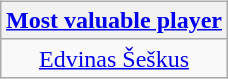<table style="width:100%;">
<tr>
<td valign=top align=right width=33%><br>











</td>
<td style="vertical-align:top; align:center; width:33%;"><br><table style="width:100%;">
<tr>
<td style="width=50%;"></td>
<td></td>
<td style="width=50%;"></td>
</tr>
</table>
<br><table class=wikitable style="text-align:center; margin:auto">
<tr>
<th><a href='#'>Most valuable player</a></th>
</tr>
<tr>
<td> <a href='#'>Edvinas Šeškus</a></td>
</tr>
</table>
</td>
<td style="vertical-align:top; align:left; width:33%;"><br>












</td>
</tr>
</table>
